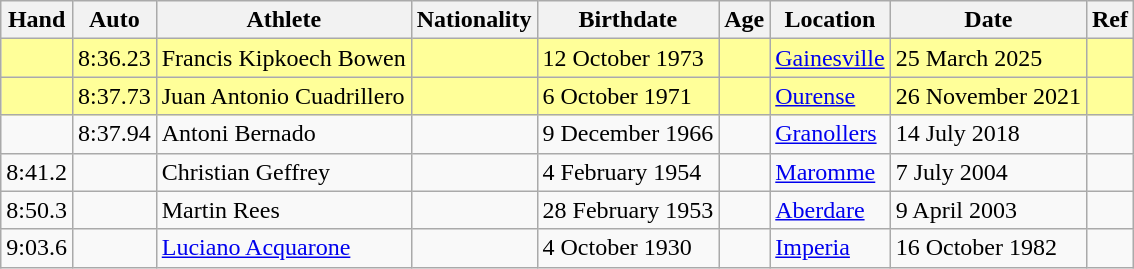<table class="wikitable">
<tr>
<th>Hand</th>
<th>Auto</th>
<th>Athlete</th>
<th>Nationality</th>
<th>Birthdate</th>
<th>Age</th>
<th>Location</th>
<th>Date</th>
<th>Ref</th>
</tr>
<tr style="background:#ff9;">
<td></td>
<td>8:36.23 </td>
<td>Francis Kipkoech Bowen</td>
<td></td>
<td>12 October 1973</td>
<td></td>
<td><a href='#'>Gainesville</a></td>
<td>25 March 2025</td>
<td> </td>
</tr>
<tr style="background:#ff9;">
<td></td>
<td>8:37.73 </td>
<td>Juan Antonio Cuadrillero</td>
<td></td>
<td>6 October 1971</td>
<td></td>
<td><a href='#'>Ourense</a></td>
<td>26 November 2021</td>
<td></td>
</tr>
<tr>
<td></td>
<td>8:37.94</td>
<td>Antoni Bernado</td>
<td></td>
<td>9 December 1966</td>
<td></td>
<td><a href='#'>Granollers</a></td>
<td>14 July 2018</td>
<td></td>
</tr>
<tr>
<td>8:41.2</td>
<td></td>
<td>Christian Geffrey</td>
<td></td>
<td>4 February 1954</td>
<td></td>
<td><a href='#'>Maromme</a></td>
<td>7 July 2004</td>
<td></td>
</tr>
<tr>
<td>8:50.3</td>
<td></td>
<td>Martin Rees</td>
<td></td>
<td>28 February 1953</td>
<td></td>
<td><a href='#'>Aberdare</a></td>
<td>9 April 2003</td>
<td></td>
</tr>
<tr>
<td>9:03.6</td>
<td></td>
<td><a href='#'>Luciano Acquarone</a></td>
<td></td>
<td>4 October 1930</td>
<td></td>
<td><a href='#'>Imperia</a></td>
<td>16 October 1982</td>
<td></td>
</tr>
</table>
